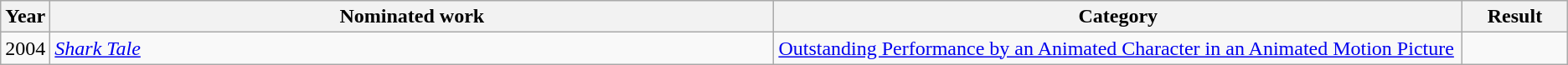<table class="wikitable sortable">
<tr>
<th scope="col" style="width:1em;">Year</th>
<th scope="col" style="width:39em;">Nominated work</th>
<th scope="col" style="width:37em;">Category</th>
<th scope="col" style="width:5em;">Result</th>
</tr>
<tr>
<td>2004</td>
<td><em><a href='#'>Shark Tale</a></em></td>
<td><a href='#'>Outstanding Performance by an Animated Character in an Animated Motion Picture</a></td>
<td></td>
</tr>
</table>
